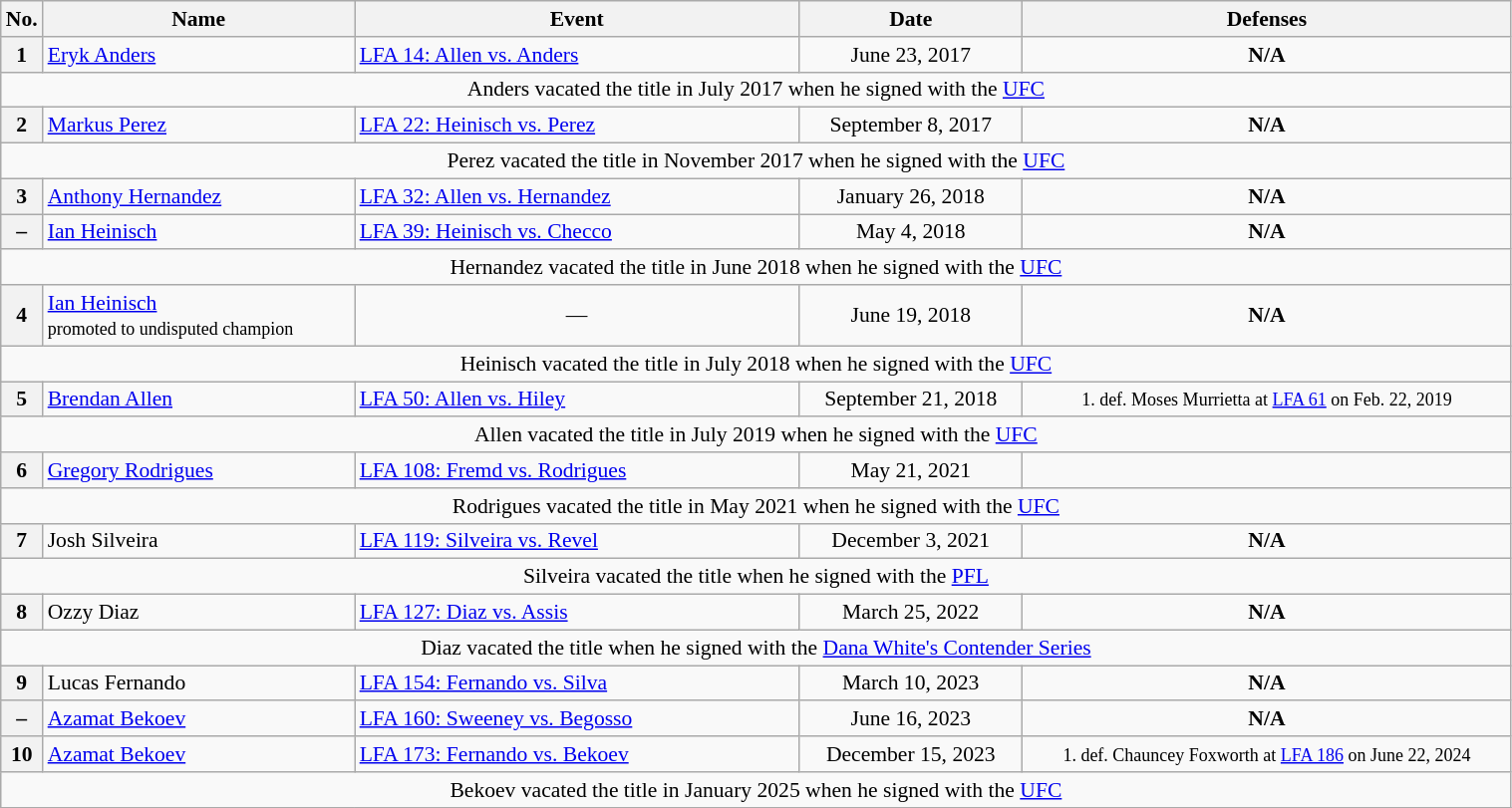<table class="wikitable" style="width:80%; font-size:90%">
<tr>
<th style= width:1%;">No.</th>
<th style= width:21%;">Name</th>
<th style= width:30%;">Event</th>
<th style=width:15%;">Date</th>
<th style= width:40%;">Defenses</th>
</tr>
<tr>
<th>1</th>
<td align=left> <a href='#'>Eryk Anders</a> <br></td>
<td align=left><a href='#'>LFA 14: Allen vs. Anders</a> <br></td>
<td align=center>June 23, 2017</td>
<td align=center><strong>N/A</strong></td>
</tr>
<tr>
<td align="center" colspan="6">Anders vacated the title in July 2017 when he signed with the <a href='#'>UFC</a></td>
</tr>
<tr>
<th>2</th>
<td align=left> <a href='#'>Markus Perez</a> <br></td>
<td align=left><a href='#'>LFA 22: Heinisch vs. Perez</a> <br></td>
<td align=center>September 8, 2017</td>
<td align=center><strong>N/A</strong></td>
</tr>
<tr>
<td align="center" colspan="6">Perez vacated the title in November 2017 when he signed with the <a href='#'>UFC</a></td>
</tr>
<tr>
<th>3</th>
<td align=left> <a href='#'>Anthony Hernandez</a> <br></td>
<td align=left><a href='#'>LFA 32: Allen vs. Hernandez</a> <br></td>
<td align=center>January 26, 2018</td>
<td align=center><strong>N/A</strong></td>
</tr>
<tr>
<th>–</th>
<td align=left> <a href='#'>Ian Heinisch</a> <br></td>
<td align=left><a href='#'>LFA 39: Heinisch vs. Checco</a> <br></td>
<td align=center>May 4, 2018</td>
<td align=center><strong>N/A</strong></td>
</tr>
<tr>
<td align="center" colspan="6">Hernandez vacated the title in June 2018 when he signed with the <a href='#'>UFC</a></td>
</tr>
<tr>
<th>4</th>
<td align=left> <a href='#'>Ian Heinisch</a> <br><small>promoted to undisputed champion</small></td>
<td align=center>—</td>
<td align=center>June 19, 2018</td>
<td align=center><strong>N/A</strong></td>
</tr>
<tr>
<td align="center" colspan="6">Heinisch vacated the title in July 2018 when he signed with the <a href='#'>UFC</a></td>
</tr>
<tr>
<th>5</th>
<td align=left> <a href='#'>Brendan Allen</a> <br></td>
<td align=left><a href='#'>LFA 50: Allen vs. Hiley</a> <br></td>
<td align=center>September 21, 2018</td>
<td align=center><small>1. def. Moses Murrietta at <a href='#'>LFA 61</a> on Feb. 22, 2019</small></td>
</tr>
<tr>
<td align="center" colspan="6">Allen vacated the title in July 2019 when he signed with the <a href='#'>UFC</a></td>
</tr>
<tr>
<th>6</th>
<td align=left> <a href='#'>Gregory Rodrigues</a> <br></td>
<td align=left><a href='#'>LFA 108: Fremd vs. Rodrigues</a> <br></td>
<td align=center>May 21, 2021</td>
<td align=center></td>
</tr>
<tr>
<td align="center" colspan="6">Rodrigues vacated the title in May 2021 when he signed with the <a href='#'>UFC</a></td>
</tr>
<tr>
<th>7</th>
<td align=left> Josh Silveira <br></td>
<td align=left><a href='#'>LFA 119: Silveira vs. Revel</a> <br></td>
<td align=center>December 3, 2021</td>
<td align=center><strong>N/A</strong></td>
</tr>
<tr>
<td align="center" colspan="6">Silveira vacated the title when he signed with the <a href='#'>PFL</a></td>
</tr>
<tr>
<th>8</th>
<td align=left> Ozzy Diaz <br></td>
<td align=left><a href='#'>LFA 127: Diaz vs. Assis</a> <br></td>
<td align=center>March 25, 2022</td>
<td align=center><strong>N/A</strong></td>
</tr>
<tr>
<td align="center" colspan="6">Diaz vacated the title when he signed with the <a href='#'>Dana White's Contender Series</a></td>
</tr>
<tr>
<th>9</th>
<td align=left> Lucas Fernando <br></td>
<td align=left><a href='#'>LFA 154: Fernando vs. Silva</a> <br></td>
<td align=center>March 10, 2023</td>
<td align=center><strong>N/A</strong></td>
</tr>
<tr>
<th>–</th>
<td align=left> <a href='#'>Azamat Bekoev</a> <br></td>
<td align=left><a href='#'>LFA 160: Sweeney vs. Begosso</a> <br></td>
<td align=center>June 16, 2023</td>
<td align=center><strong>N/A</strong></td>
</tr>
<tr>
<th>10</th>
<td align=left> <a href='#'>Azamat Bekoev</a></td>
<td align=left><a href='#'>LFA 173: Fernando vs. Bekoev</a> <br></td>
<td align=center>December 15, 2023</td>
<td align=center><small>1. def. Chauncey Foxworth at <a href='#'>LFA 186</a> on June 22, 2024</small></td>
</tr>
<tr>
<td align="center" colspan="6">Bekoev vacated the title in January 2025 when he signed with the <a href='#'>UFC</a></td>
</tr>
<tr>
</tr>
</table>
